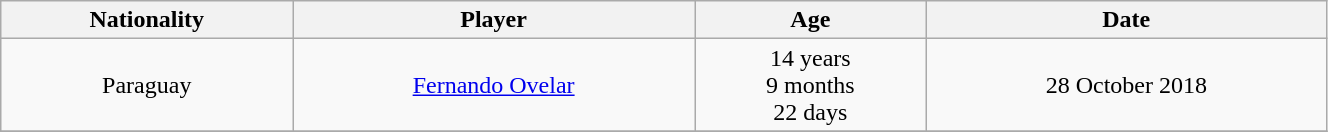<table class="wikitable sortable"  style="text-align:center; width:70%;">
<tr>
<th>Nationality</th>
<th>Player</th>
<th>Age</th>
<th>Date</th>
</tr>
<tr>
<td> Paraguay</td>
<td><a href='#'>Fernando Ovelar</a></td>
<td>14 years<br>9 months<br>22 days</td>
<td>28 October 2018</td>
</tr>
<tr>
</tr>
</table>
